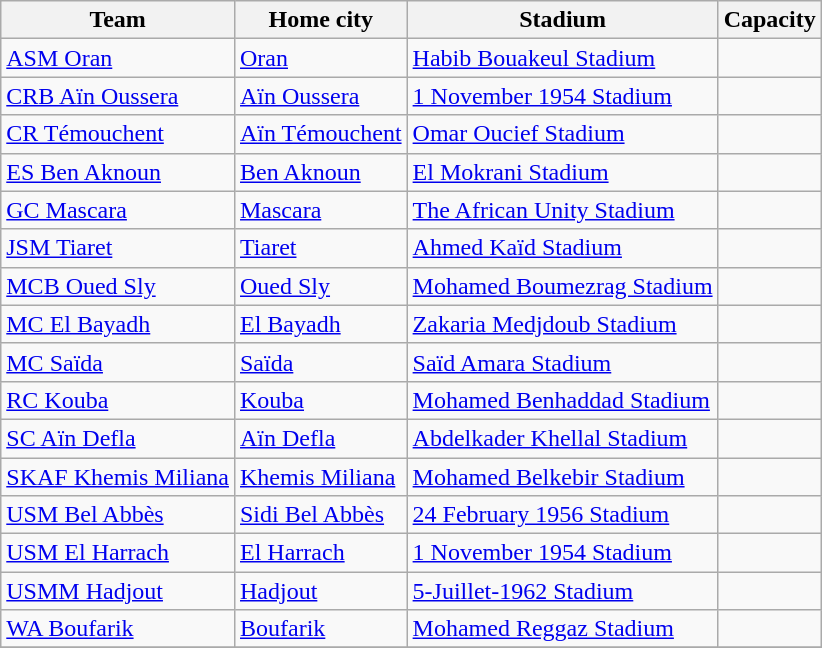<table class="wikitable sortable">
<tr>
<th>Team</th>
<th>Home city</th>
<th>Stadium</th>
<th>Capacity</th>
</tr>
<tr>
<td><a href='#'>ASM Oran</a></td>
<td><a href='#'>Oran</a></td>
<td><a href='#'>Habib Bouakeul Stadium</a></td>
<td style="text-align:center"></td>
</tr>
<tr>
<td><a href='#'>CRB Aïn Oussera</a></td>
<td><a href='#'>Aïn Oussera</a></td>
<td><a href='#'>1 November 1954 Stadium</a></td>
<td style="text-align:center"></td>
</tr>
<tr>
<td><a href='#'>CR Témouchent</a></td>
<td><a href='#'>Aïn Témouchent</a></td>
<td><a href='#'>Omar Oucief Stadium</a></td>
<td style="text-align:center"></td>
</tr>
<tr>
<td><a href='#'>ES Ben Aknoun</a></td>
<td><a href='#'>Ben Aknoun</a></td>
<td><a href='#'>El Mokrani Stadium</a></td>
<td style="text-align:center"></td>
</tr>
<tr>
<td><a href='#'>GC Mascara</a></td>
<td><a href='#'>Mascara</a></td>
<td><a href='#'>The African Unity Stadium</a></td>
<td style="text-align:center"></td>
</tr>
<tr>
<td><a href='#'>JSM Tiaret</a></td>
<td><a href='#'>Tiaret</a></td>
<td><a href='#'>Ahmed Kaïd Stadium</a></td>
<td style="text-align:center"></td>
</tr>
<tr>
<td><a href='#'>MCB Oued Sly</a></td>
<td><a href='#'>Oued Sly</a></td>
<td><a href='#'>Mohamed Boumezrag Stadium</a></td>
<td style="text-align:center"></td>
</tr>
<tr>
<td><a href='#'>MC El Bayadh</a></td>
<td><a href='#'>El Bayadh</a></td>
<td><a href='#'>Zakaria Medjdoub Stadium</a></td>
<td style="text-align:center"></td>
</tr>
<tr>
<td><a href='#'>MC Saïda</a></td>
<td><a href='#'>Saïda</a></td>
<td><a href='#'>Saïd Amara Stadium</a></td>
<td style="text-align:center"></td>
</tr>
<tr>
<td><a href='#'>RC Kouba</a></td>
<td><a href='#'>Kouba</a></td>
<td><a href='#'>Mohamed Benhaddad Stadium</a></td>
<td style="text-align:center"></td>
</tr>
<tr>
<td><a href='#'>SC Aïn Defla</a></td>
<td><a href='#'>Aïn Defla</a></td>
<td><a href='#'>Abdelkader Khellal Stadium</a></td>
<td style="text-align:center"></td>
</tr>
<tr>
<td><a href='#'>SKAF Khemis Miliana</a></td>
<td><a href='#'>Khemis Miliana</a></td>
<td><a href='#'>Mohamed Belkebir Stadium</a></td>
<td style="text-align:center"></td>
</tr>
<tr>
<td><a href='#'>USM Bel Abbès</a></td>
<td><a href='#'>Sidi Bel Abbès</a></td>
<td><a href='#'>24 February 1956 Stadium</a></td>
<td style="text-align:center"></td>
</tr>
<tr>
<td><a href='#'>USM El Harrach</a></td>
<td><a href='#'>El Harrach</a></td>
<td><a href='#'>1 November 1954 Stadium</a></td>
<td style="text-align:center"></td>
</tr>
<tr>
<td><a href='#'>USMM Hadjout</a></td>
<td><a href='#'>Hadjout</a></td>
<td><a href='#'>5-Juillet-1962 Stadium</a></td>
<td style="text-align:center"></td>
</tr>
<tr>
<td><a href='#'>WA Boufarik</a></td>
<td><a href='#'>Boufarik</a></td>
<td><a href='#'>Mohamed Reggaz Stadium</a></td>
<td style="text-align:center"></td>
</tr>
<tr>
</tr>
</table>
